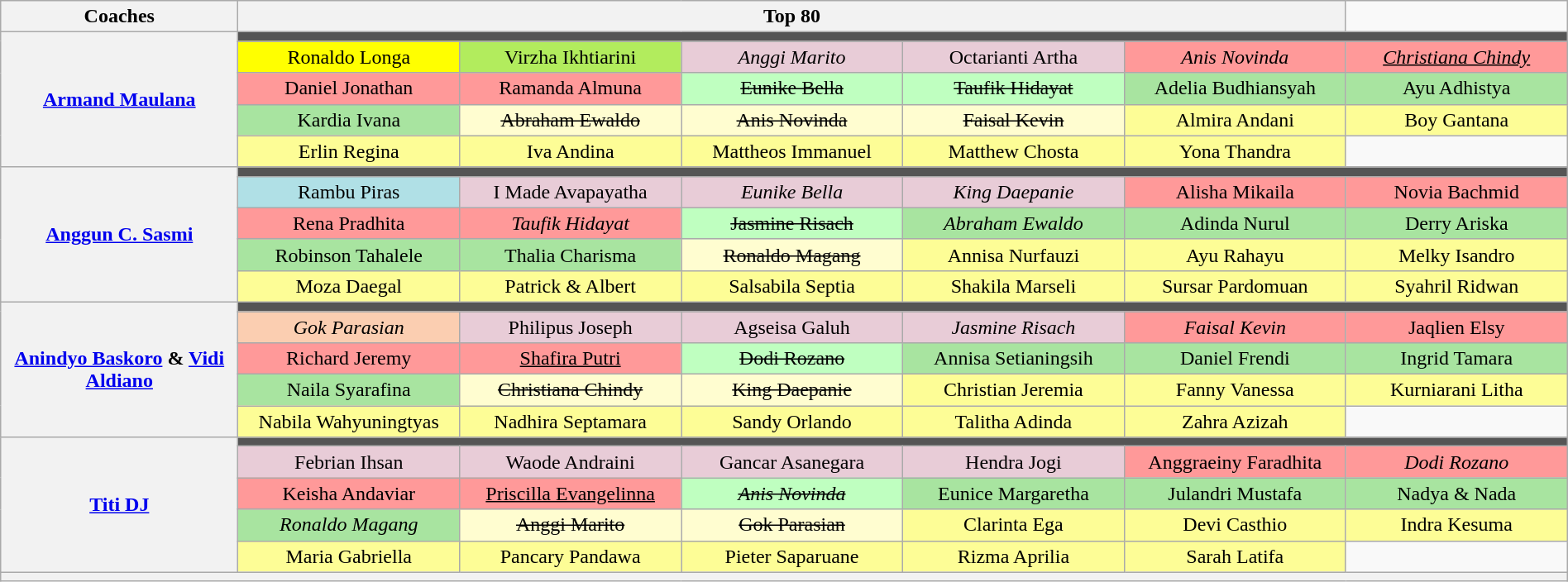<table class="wikitable" style="text-align:center; width:100%;">
<tr>
<th scope="col" style="width:15%;">Coaches</th>
<th colspan="5" scope="col" style="width:85%;" colspan="6">Top 80</th>
</tr>
<tr>
<th rowspan="5"><a href='#'>Armand Maulana</a></th>
<td colspan="6" style="background:#555;"></td>
</tr>
<tr>
<td style="width:14%;" bgcolor="yellow">Ronaldo Longa</td>
<td style="width:14%;" bgcolor="#b2ec5d">Virzha Ikhtiarini</td>
<td style="width:14%;" bgcolor="#E8CCD7"><em>Anggi Marito</em></td>
<td style="width:14%;" bgcolor="#E8CCD7">Octarianti Artha</td>
<td style="width:14%; "bgcolor="#FF9999"><em>Anis Novinda</em></td>
<td style="width:14%; "bgcolor="#FF9999"><u> <em>Christiana Chindy</em> </u></td>
</tr>
<tr>
<td style="background:#ff9999;">Daniel Jonathan</td>
<td style="background:#ff9999;">Ramanda Almuna</td>
<td style="background:#BFFFC0;"><s> Eunike Bella </s></td>
<td style="background:#BFFFC0;"><s> Taufik Hidayat </s></td>
<td style="background:#A8E4A0;">Adelia Budhiansyah</td>
<td style="background:#A8E4A0;">Ayu Adhistya</td>
</tr>
<tr>
<td style="background:#A8E4A0;">Kardia Ivana</td>
<td style="background:#FFFDD0;"><s> Abraham Ewaldo </s></td>
<td style="background:#FFFDD0;"><s> Anis Novinda </s></td>
<td style="background:#FFFDD0;"><s> Faisal Kevin </s></td>
<td style="background:#FDFD96;">Almira Andani</td>
<td style="background:#FDFD96;">Boy Gantana</td>
</tr>
<tr>
<td style="background:#FDFD96;">Erlin Regina</td>
<td style="background:#FDFD96;">Iva Andina</td>
<td style="background:#FDFD96;">Mattheos Immanuel</td>
<td style="background:#FDFD96;">Matthew Chosta</td>
<td style="background:#FDFD96;">Yona Thandra</td>
<td></td>
</tr>
<tr>
<th rowspan="5"><a href='#'>Anggun C. Sasmi</a></th>
<td colspan="6" style="background:#555;"></td>
</tr>
<tr>
<td style="background:#B0E0E6;">Rambu Piras</td>
<td style="background:#e8ccd7;">I Made Avapayatha</td>
<td style="background:#e8ccd7;"><em>Eunike Bella</em></td>
<td style="background:#e8ccd7;"><em>King Daepanie</em></td>
<td style="background:#ff9999;">Alisha Mikaila</td>
<td style="background:#ff9999;">Novia Bachmid</td>
</tr>
<tr>
<td style="background:#ff9999;">Rena Pradhita</td>
<td style="background:#ff9999;"><em>Taufik Hidayat</em></td>
<td style="background:#BFFFC0;"><s> Jasmine Risach </s></td>
<td style="background:#A8E4A0;"><em>Abraham Ewaldo</em></td>
<td style="background:#A8E4A0;">Adinda Nurul</td>
<td style="background:#A8E4A0;">Derry Ariska</td>
</tr>
<tr>
<td style="background:#A8E4A0;">Robinson Tahalele</td>
<td style="background:#A8E4A0;">Thalia Charisma</td>
<td style="background:#FFFDD0;"><s> Ronaldo Magang </s></td>
<td style="background:#FDFD96;">Annisa Nurfauzi</td>
<td style="background:#FDFD96;">Ayu Rahayu</td>
<td style="background:#FDFD96;">Melky Isandro</td>
</tr>
<tr>
<td style="background:#FDFD96;">Moza Daegal</td>
<td style="background:#FDFD96;">Patrick & Albert</td>
<td style="background:#FDFD96;">Salsabila Septia</td>
<td style="background:#FDFD96;">Shakila Marseli</td>
<td style="background:#FDFD96;">Sursar Pardomuan</td>
<td style="background:#FDFD96;">Syahril Ridwan</td>
</tr>
<tr>
<th rowspan="5"><a href='#'>Anindyo Baskoro</a> & <a href='#'>Vidi Aldiano</a></th>
<td colspan="6" style="background:#555;"></td>
</tr>
<tr>
<td style="background:#FBCEB1;"><em>Gok Parasian</em></td>
<td style="background:#e8ccd7;">Philipus Joseph</td>
<td style="background:#e8ccd7;">Agseisa Galuh</td>
<td style="background:#e8ccd7;"><em>Jasmine Risach</em></td>
<td style="background:#ff9999;"><em>Faisal Kevin</em></td>
<td style="background:#ff9999;">Jaqlien Elsy</td>
</tr>
<tr>
<td style="background:#ff9999;">Richard Jeremy</td>
<td style="background:#ff9999;"><u> Shafira Putri </u></td>
<td style="background:#BFFFC0;"><s> Dodi Rozano </s></td>
<td style="background:#A8E4A0;">Annisa Setianingsih</td>
<td style="background:#A8E4A0;">Daniel Frendi</td>
<td style="background:#A8E4A0;">Ingrid Tamara</td>
</tr>
<tr>
<td style="background:#A8E4A0;">Naila Syarafina</td>
<td style="background:#FFFDD0;"><s> Christiana Chindy </s></td>
<td style="background:#FFFDD0;"><s> King Daepanie </s></td>
<td style="background:#FDFD96;">Christian Jeremia</td>
<td style="background:#FDFD96;">Fanny Vanessa</td>
<td style="background:#FDFD96;">Kurniarani Litha</td>
</tr>
<tr>
<td style="background:#FDFD96;">Nabila Wahyuningtyas</td>
<td style="background:#FDFD96;">Nadhira Septamara</td>
<td style="background:#FDFD96;">Sandy Orlando</td>
<td style="background:#FDFD96;">Talitha Adinda</td>
<td style="background:#FDFD96;">Zahra Azizah</td>
<td></td>
</tr>
<tr>
<th rowspan="5"><a href='#'>Titi DJ</a></th>
<td colspan="6" style="background:#555;"></td>
</tr>
<tr>
<td style="background:#e8ccd7;">Febrian Ihsan</td>
<td style="background:#e8ccd7;">Waode Andraini</td>
<td style="background:#e8ccd7;">Gancar Asanegara</td>
<td style="background:#e8ccd7;">Hendra Jogi</td>
<td style="background:#ff9999;">Anggraeiny Faradhita</td>
<td style="background:#ff9999;"><em>Dodi Rozano</em></td>
</tr>
<tr>
<td style="background:#ff9999;">Keisha Andaviar</td>
<td style="background:#ff9999;"><u> Priscilla Evangelinna </u></td>
<td style="background:#BFFFC0;"><s> <em>Anis Novinda</em> </s></td>
<td style="background:#A8E4A0;">Eunice Margaretha</td>
<td style="background:#A8E4A0;">Julandri Mustafa</td>
<td style="background:#A8E4A0;">Nadya & Nada</td>
</tr>
<tr>
<td style="background:#A8E4A0;"><em>Ronaldo Magang</em></td>
<td style="background:#FFFDD0;"><s> Anggi Marito </s></td>
<td style="background:#FFFDD0;"><s> Gok Parasian </s></td>
<td style="background:#FDFD96;">Clarinta Ega</td>
<td style="background:#FDFD96;">Devi Casthio</td>
<td style="background:#FDFD96;">Indra Kesuma</td>
</tr>
<tr>
<td style="background:#FDFD96;">Maria Gabriella</td>
<td style="background:#FDFD96;">Pancary Pandawa</td>
<td style="background:#FDFD96;">Pieter Saparuane</td>
<td style="background:#FDFD96;">Rizma Aprilia</td>
<td style="background:#FDFD96;">Sarah Latifa</td>
<td></td>
</tr>
<tr>
<th style="font-size:90%; line-height:12px;" colspan="8"><small></small></th>
</tr>
</table>
